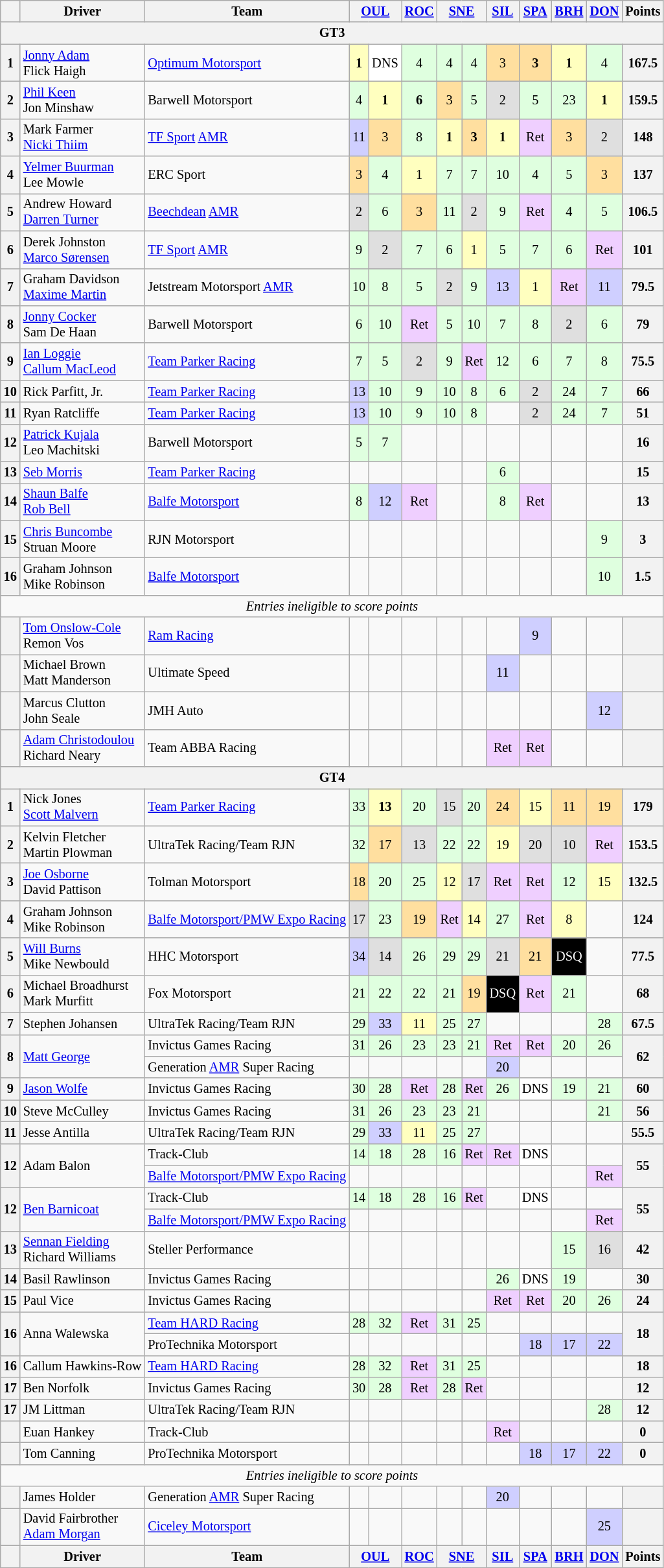<table class="wikitable" style="font-size: 85%; text-align:center;">
<tr>
<th></th>
<th>Driver</th>
<th>Team</th>
<th colspan=2><a href='#'>OUL</a></th>
<th><a href='#'>ROC</a></th>
<th colspan=2><a href='#'>SNE</a></th>
<th><a href='#'>SIL</a></th>
<th><a href='#'>SPA</a></th>
<th><a href='#'>BRH</a></th>
<th><a href='#'>DON</a></th>
<th>Points</th>
</tr>
<tr>
<th colspan=13 align=center>GT3</th>
</tr>
<tr>
<th>1</th>
<td align=left> <a href='#'>Jonny Adam</a><br> Flick Haigh</td>
<td align=left> <a href='#'>Optimum Motorsport</a></td>
<td style="background:#FFFFBF;"><strong>1</strong></td>
<td style="background:#FFFFFF;">DNS</td>
<td style="background:#DFFFDF;">4</td>
<td style="background:#DFFFDF;">4</td>
<td style="background:#DFFFDF;">4</td>
<td style="background:#FFDF9F;">3</td>
<td style="background:#FFDF9F;"><strong>3</strong></td>
<td style="background:#FFFFBF;"><strong>1</strong></td>
<td style="background:#DFFFDF;">4</td>
<th>167.5</th>
</tr>
<tr>
<th>2</th>
<td align=left> <a href='#'>Phil Keen</a><br> Jon Minshaw</td>
<td align=left> Barwell Motorsport</td>
<td style="background:#DFFFDF;">4</td>
<td style="background:#FFFFBF;"><strong>1</strong></td>
<td style="background:#DFFFDF;"><strong>6</strong></td>
<td style="background:#FFDF9F;">3</td>
<td style="background:#DFFFDF;">5</td>
<td style="background:#DFDFDF;">2</td>
<td style="background:#DFFFDF;">5</td>
<td style="background:#DFFFDF;">23</td>
<td style="background:#FFFFBF;"><strong>1</strong></td>
<th>159.5</th>
</tr>
<tr>
<th>3</th>
<td align=left> Mark Farmer<br> <a href='#'>Nicki Thiim</a></td>
<td align=left> <a href='#'>TF Sport</a> <a href='#'>AMR</a></td>
<td style="background:#CFCFFF;">11</td>
<td style="background:#FFDF9F;">3</td>
<td style="background:#DFFFDF;">8</td>
<td style="background:#FFFFBF;"><strong>1</strong></td>
<td style="background:#FFDF9F;"><strong>3</strong></td>
<td style="background:#FFFFBF;"><strong>1</strong></td>
<td style="background:#EFCFFF;">Ret</td>
<td style="background:#FFDF9F;">3</td>
<td style="background:#DFDFDF;">2</td>
<th>148</th>
</tr>
<tr>
<th>4</th>
<td align=left> <a href='#'>Yelmer Buurman</a><br> Lee Mowle</td>
<td align=left> ERC Sport</td>
<td style="background:#FFDF9F;">3</td>
<td style="background:#DFFFDF;">4</td>
<td style="background:#FFFFBF;">1</td>
<td style="background:#DFFFDF;">7</td>
<td style="background:#DFFFDF;">7</td>
<td style="background:#DFFFDF;">10</td>
<td style="background:#DFFFDF;">4</td>
<td style="background:#DFFFDF;">5</td>
<td style="background:#FFDF9F;">3</td>
<th>137</th>
</tr>
<tr>
<th>5</th>
<td align=left> Andrew Howard<br> <a href='#'>Darren Turner</a></td>
<td align=left> <a href='#'>Beechdean</a> <a href='#'>AMR</a></td>
<td style="background:#DFDFDF;">2</td>
<td style="background:#DFFFDF;">6</td>
<td style="background:#FFDF9F;">3</td>
<td style="background:#DFFFDF;">11</td>
<td style="background:#DFDFDF;">2</td>
<td style="background:#DFFFDF;">9</td>
<td style="background:#EFCFFF;">Ret</td>
<td style="background:#DFFFDF;">4</td>
<td style="background:#DFFFDF;">5</td>
<th>106.5</th>
</tr>
<tr>
<th>6</th>
<td align=left> Derek Johnston<br> <a href='#'>Marco Sørensen</a></td>
<td align=left> <a href='#'>TF Sport</a> <a href='#'>AMR</a></td>
<td style="background:#DFFFDF;">9</td>
<td style="background:#DFDFDF;">2</td>
<td style="background:#DFFFDF;">7</td>
<td style="background:#DFFFDF;">6</td>
<td style="background:#FFFFBF;">1</td>
<td style="background:#DFFFDF;">5</td>
<td style="background:#DFFFDF;">7</td>
<td style="background:#DFFFDF;">6</td>
<td style="background:#EFCFFF;">Ret</td>
<th>101</th>
</tr>
<tr>
<th>7</th>
<td align=left> Graham Davidson<br> <a href='#'>Maxime Martin</a></td>
<td align=left> Jetstream Motorsport <a href='#'>AMR</a></td>
<td style="background:#DFFFDF;">10</td>
<td style="background:#DFFFDF;">8</td>
<td style="background:#DFFFDF;">5</td>
<td style="background:#DFDFDF;">2</td>
<td style="background:#DFFFDF;">9</td>
<td style="background:#CFCFFF;">13</td>
<td style="background:#FFFFBF;">1</td>
<td style="background:#EFCFFF;">Ret</td>
<td style="background:#CFCFFF;">11</td>
<th>79.5</th>
</tr>
<tr>
<th>8</th>
<td align=left> <a href='#'>Jonny Cocker</a><br> Sam De Haan</td>
<td align=left> Barwell Motorsport</td>
<td style="background:#DFFFDF;">6</td>
<td style="background:#DFFFDF;">10</td>
<td style="background:#EFCFFF;">Ret</td>
<td style="background:#DFFFDF;">5</td>
<td style="background:#DFFFDF;">10</td>
<td style="background:#DFFFDF;">7</td>
<td style="background:#DFFFDF;">8</td>
<td style="background:#DFDFDF;">2</td>
<td style="background:#DFFFDF;">6</td>
<th>79</th>
</tr>
<tr>
<th>9</th>
<td align=left> <a href='#'>Ian Loggie</a><br> <a href='#'>Callum MacLeod</a></td>
<td align=left> <a href='#'>Team Parker Racing</a></td>
<td style="background:#DFFFDF;">7</td>
<td style="background:#DFFFDF;">5</td>
<td style="background:#DFDFDF;">2</td>
<td style="background:#DFFFDF;">9</td>
<td style="background:#EFCFFF;">Ret</td>
<td style="background:#DFFFDF;">12</td>
<td style="background:#DFFFDF;">6</td>
<td style="background:#DFFFDF;">7</td>
<td style="background:#DFFFDF;">8</td>
<th>75.5</th>
</tr>
<tr>
<th>10</th>
<td align=left> Rick Parfitt, Jr.</td>
<td align=left> <a href='#'>Team Parker Racing</a></td>
<td style="background:#CFCFFF;">13</td>
<td style="background:#DFFFDF;">10</td>
<td style="background:#DFFFDF;">9</td>
<td style="background:#DFFFDF;">10</td>
<td style="background:#DFFFDF;">8</td>
<td style="background:#DFFFDF;">6</td>
<td style="background:#DFDFDF;">2</td>
<td style="background:#DFFFDF;">24</td>
<td style="background:#DFFFDF;">7</td>
<th>66</th>
</tr>
<tr>
<th>11</th>
<td align=left> Ryan Ratcliffe</td>
<td align=left> <a href='#'>Team Parker Racing</a></td>
<td style="background:#CFCFFF;">13</td>
<td style="background:#DFFFDF;">10</td>
<td style="background:#DFFFDF;">9</td>
<td style="background:#DFFFDF;">10</td>
<td style="background:#DFFFDF;">8</td>
<td></td>
<td style="background:#DFDFDF;">2</td>
<td style="background:#DFFFDF;">24</td>
<td style="background:#DFFFDF;">7</td>
<th>51</th>
</tr>
<tr>
<th>12</th>
<td align=left> <a href='#'>Patrick Kujala</a><br> Leo Machitski</td>
<td align=left> Barwell Motorsport</td>
<td style="background:#DFFFDF;">5</td>
<td style="background:#DFFFDF;">7</td>
<td></td>
<td></td>
<td></td>
<td></td>
<td></td>
<td></td>
<td></td>
<th>16</th>
</tr>
<tr>
<th>13</th>
<td align=left> <a href='#'>Seb Morris</a></td>
<td align=left> <a href='#'>Team Parker Racing</a></td>
<td></td>
<td></td>
<td></td>
<td></td>
<td></td>
<td style="background:#DFFFDF;">6</td>
<td></td>
<td></td>
<td></td>
<th>15</th>
</tr>
<tr>
<th>14</th>
<td align=left> <a href='#'>Shaun Balfe</a><br> <a href='#'>Rob Bell</a></td>
<td align=left> <a href='#'>Balfe Motorsport</a></td>
<td style="background:#DFFFDF;">8</td>
<td style="background:#CFCFFF;">12</td>
<td style="background:#EFCFFF;">Ret</td>
<td></td>
<td></td>
<td style="background:#DFFFDF;">8</td>
<td style="background:#EFCFFF;">Ret</td>
<td></td>
<td></td>
<th>13</th>
</tr>
<tr>
<th>15</th>
<td align=left> <a href='#'>Chris Buncombe</a><br> Struan Moore</td>
<td align=left> RJN Motorsport</td>
<td></td>
<td></td>
<td></td>
<td></td>
<td></td>
<td></td>
<td></td>
<td></td>
<td style="background:#DFFFDF;">9</td>
<th>3</th>
</tr>
<tr>
<th>16</th>
<td align=left> Graham Johnson<br> Mike Robinson</td>
<td align=left> <a href='#'>Balfe Motorsport</a></td>
<td></td>
<td></td>
<td></td>
<td></td>
<td></td>
<td></td>
<td></td>
<td></td>
<td style="background:#DFFFDF;">10</td>
<th>1.5</th>
</tr>
<tr>
<td colspan=13><em>Entries ineligible to score points</em></td>
</tr>
<tr>
<th></th>
<td align=left> <a href='#'>Tom Onslow-Cole</a><br> Remon Vos</td>
<td align=left> <a href='#'>Ram Racing</a></td>
<td></td>
<td></td>
<td></td>
<td></td>
<td></td>
<td></td>
<td style="background:#CFCFFF;">9</td>
<td></td>
<td></td>
<th></th>
</tr>
<tr>
<th></th>
<td align=left> Michael Brown<br> Matt Manderson</td>
<td align=left> Ultimate Speed</td>
<td></td>
<td></td>
<td></td>
<td></td>
<td></td>
<td style="background:#CFCFFF;">11</td>
<td></td>
<td></td>
<td></td>
<th></th>
</tr>
<tr>
<th></th>
<td align=left> Marcus Clutton<br> John Seale</td>
<td align=left> JMH Auto</td>
<td></td>
<td></td>
<td></td>
<td></td>
<td></td>
<td></td>
<td></td>
<td></td>
<td style="background:#CFCFFF;">12</td>
<th></th>
</tr>
<tr>
<th></th>
<td align=left> <a href='#'>Adam Christodoulou</a><br> Richard Neary</td>
<td align=left> Team ABBA Racing</td>
<td></td>
<td></td>
<td></td>
<td></td>
<td></td>
<td style="background:#EFCFFF;">Ret</td>
<td style="background:#EFCFFF;">Ret</td>
<td></td>
<td></td>
<th></th>
</tr>
<tr>
<th colspan=13 align=center>GT4</th>
</tr>
<tr>
<th>1</th>
<td align=left> Nick Jones<br> <a href='#'>Scott Malvern</a></td>
<td align=left> <a href='#'>Team Parker Racing</a></td>
<td style="background:#DFFFDF;">33</td>
<td style="background:#FFFFBF;"><strong>13</strong></td>
<td style="background:#DFFFDF;">20</td>
<td style="background:#DFDFDF;">15</td>
<td style="background:#DFFFDF;">20</td>
<td style="background:#FFDF9F;">24</td>
<td style="background:#FFFFBF;">15</td>
<td style="background:#FFDF9F;">11</td>
<td style="background:#FFDF9F;">19</td>
<th>179</th>
</tr>
<tr>
<th>2</th>
<td align=left> Kelvin Fletcher<br> Martin Plowman</td>
<td align=left> UltraTek Racing/Team RJN</td>
<td style="background:#DFFFDF;">32</td>
<td style="background:#FFDF9F;">17</td>
<td style="background:#DFDFDF;">13</td>
<td style="background:#DFFFDF;">22</td>
<td style="background:#DFFFDF;">22</td>
<td style="background:#FFFFBF;">19</td>
<td style="background:#DFDFDF;">20</td>
<td style="background:#DFDFDF;">10</td>
<td style="background:#EFCFFF;">Ret</td>
<th>153.5</th>
</tr>
<tr>
<th>3</th>
<td align=left> <a href='#'>Joe Osborne</a><br> David Pattison</td>
<td align=left> Tolman Motorsport</td>
<td style="background:#FFDF9F;">18</td>
<td style="background:#DFFFDF;">20</td>
<td style="background:#DFFFDF;">25</td>
<td style="background:#FFFFBF;">12</td>
<td style="background:#DFDFDF;">17</td>
<td style="background:#EFCFFF;">Ret</td>
<td style="background:#EFCFFF;">Ret</td>
<td style="background:#DFFFDF;">12</td>
<td style="background:#FFFFBF;">15</td>
<th>132.5</th>
</tr>
<tr>
<th>4</th>
<td align=left> Graham Johnson<br> Mike Robinson</td>
<td align=left> <a href='#'>Balfe Motorsport/PMW Expo Racing</a></td>
<td style="background:#DFDFDF;">17</td>
<td style="background:#DFFFDF;">23</td>
<td style="background:#FFDF9F;">19</td>
<td style="background:#EFCFFF;">Ret</td>
<td style="background:#FFFFBF;">14</td>
<td style="background:#DFFFDF;">27</td>
<td style="background:#EFCFFF;">Ret</td>
<td style="background:#FFFFBF;">8</td>
<td></td>
<th>124</th>
</tr>
<tr>
<th>5</th>
<td align=left> <a href='#'>Will Burns</a><br> Mike Newbould</td>
<td align=left> HHC Motorsport</td>
<td style="background:#CFCFFF;">34</td>
<td style="background:#DFDFDF;">14</td>
<td style="background:#DFFFDF;">26</td>
<td style="background:#DFFFDF;">29</td>
<td style="background:#DFFFDF;">29</td>
<td style="background:#DFDFDF;">21</td>
<td style="background:#FFDF9F;">21</td>
<td style="background:#000000; color:#FFFFFF;">DSQ</td>
<td></td>
<th>77.5</th>
</tr>
<tr>
<th>6</th>
<td align=left> Michael Broadhurst<br> Mark Murfitt</td>
<td align=left> Fox Motorsport</td>
<td style="background:#DFFFDF;">21</td>
<td style="background:#DFFFDF;">22</td>
<td style="background:#DFFFDF;">22</td>
<td style="background:#DFFFDF;">21</td>
<td style="background:#FFDF9F;">19</td>
<td style="background:#000000; color:#FFFFFF;">DSQ</td>
<td style="background:#EFCFFF;">Ret</td>
<td style="background:#DFFFDF;">21</td>
<td></td>
<th>68</th>
</tr>
<tr>
<th>7</th>
<td align=left> Stephen Johansen</td>
<td align=left> UltraTek Racing/Team RJN</td>
<td style="background:#DFFFDF;">29</td>
<td style="background:#CFCFFF;">33</td>
<td style="background:#FFFFBF;">11</td>
<td style="background:#DFFFDF;">25</td>
<td style="background:#DFFFDF;">27</td>
<td></td>
<td></td>
<td></td>
<td style="background:#DFFFDF;">28</td>
<th>67.5</th>
</tr>
<tr>
<th rowspan=2>8</th>
<td rowspan=2 align=left> <a href='#'>Matt George</a></td>
<td align=left> Invictus Games Racing</td>
<td style="background:#DFFFDF;">31</td>
<td style="background:#DFFFDF;">26</td>
<td style="background:#DFFFDF;">23</td>
<td style="background:#DFFFDF;">23</td>
<td style="background:#DFFFDF;">21</td>
<td style="background:#EFCFFF;">Ret</td>
<td style="background:#EFCFFF;">Ret</td>
<td style="background:#DFFFDF;">20</td>
<td style="background:#DFFFDF;">26</td>
<th rowspan=2>62</th>
</tr>
<tr>
<td align=left> Generation <a href='#'>AMR</a> Super Racing</td>
<td></td>
<td></td>
<td></td>
<td></td>
<td></td>
<td style="background:#CFCFFF;">20</td>
<td></td>
<td></td>
<td></td>
</tr>
<tr>
<th>9</th>
<td align=left> <a href='#'>Jason Wolfe</a></td>
<td align=left> Invictus Games Racing</td>
<td style="background:#DFFFDF;">30</td>
<td style="background:#DFFFDF;">28</td>
<td style="background:#EFCFFF;">Ret</td>
<td style="background:#DFFFDF;">28</td>
<td style="background:#EFCFFF;">Ret</td>
<td style="background:#DFFFDF;">26</td>
<td style="background:#FFFFFF;">DNS</td>
<td style="background:#DFFFDF;">19</td>
<td style="background:#DFFFDF;">21</td>
<th>60</th>
</tr>
<tr>
<th>10</th>
<td align=left> Steve McCulley</td>
<td align=left> Invictus Games Racing</td>
<td style="background:#DFFFDF;">31</td>
<td style="background:#DFFFDF;">26</td>
<td style="background:#DFFFDF;">23</td>
<td style="background:#DFFFDF;">23</td>
<td style="background:#DFFFDF;">21</td>
<td></td>
<td></td>
<td></td>
<td style="background:#DFFFDF;">21</td>
<th>56</th>
</tr>
<tr>
<th>11</th>
<td align=left> Jesse Antilla</td>
<td align=left> UltraTek Racing/Team RJN</td>
<td style="background:#DFFFDF;">29</td>
<td style="background:#CFCFFF;">33</td>
<td style="background:#FFFFBF;">11</td>
<td style="background:#DFFFDF;">25</td>
<td style="background:#DFFFDF;">27</td>
<td></td>
<td></td>
<td></td>
<td></td>
<th>55.5</th>
</tr>
<tr>
<th rowspan=2>12</th>
<td rowspan=2 align=left> Adam Balon</td>
<td align=left> Track-Club</td>
<td style="background:#DFFFDF;">14</td>
<td style="background:#DFFFDF;">18</td>
<td style="background:#DFFFDF;">28</td>
<td style="background:#DFFFDF;">16</td>
<td style="background:#EFCFFF;">Ret</td>
<td style="background:#EFCFFF;">Ret</td>
<td style="background:#FFFFFF;">DNS</td>
<td></td>
<td></td>
<th rowspan=2>55</th>
</tr>
<tr>
<td align=left> <a href='#'>Balfe Motorsport/PMW Expo Racing</a></td>
<td></td>
<td></td>
<td></td>
<td></td>
<td></td>
<td></td>
<td></td>
<td></td>
<td style="background:#EFCFFF;">Ret</td>
</tr>
<tr>
<th rowspan=2>12</th>
<td rowspan=2 align=left> <a href='#'>Ben Barnicoat</a></td>
<td align=left> Track-Club</td>
<td style="background:#DFFFDF;">14</td>
<td style="background:#DFFFDF;">18</td>
<td style="background:#DFFFDF;">28</td>
<td style="background:#DFFFDF;">16</td>
<td style="background:#EFCFFF;">Ret</td>
<td></td>
<td style="background:#FFFFFF;">DNS</td>
<td></td>
<td></td>
<th rowspan=2>55</th>
</tr>
<tr>
<td align=left> <a href='#'>Balfe Motorsport/PMW Expo Racing</a></td>
<td></td>
<td></td>
<td></td>
<td></td>
<td></td>
<td></td>
<td></td>
<td></td>
<td style="background:#EFCFFF;">Ret</td>
</tr>
<tr>
<th>13</th>
<td align=left> <a href='#'>Sennan Fielding</a><br> Richard Williams</td>
<td align=left> Steller Performance</td>
<td></td>
<td></td>
<td></td>
<td></td>
<td></td>
<td></td>
<td></td>
<td style="background:#DFFFDF;">15</td>
<td style="background:#DFDFDF;">16</td>
<th>42</th>
</tr>
<tr>
<th>14</th>
<td align=left> Basil Rawlinson</td>
<td align=left> Invictus Games Racing</td>
<td></td>
<td></td>
<td></td>
<td></td>
<td></td>
<td style="background:#DFFFDF;">26</td>
<td style="background:#FFFFFF;">DNS</td>
<td style="background:#DFFFDF;">19</td>
<td></td>
<th>30</th>
</tr>
<tr>
<th>15</th>
<td align=left> Paul Vice</td>
<td align=left> Invictus Games Racing</td>
<td></td>
<td></td>
<td></td>
<td></td>
<td></td>
<td style="background:#EFCFFF;">Ret</td>
<td style="background:#EFCFFF;">Ret</td>
<td style="background:#DFFFDF;">20</td>
<td style="background:#DFFFDF;">26</td>
<th>24</th>
</tr>
<tr>
<th rowspan=2>16</th>
<td rowspan=2 align=left> Anna Walewska</td>
<td align=left> <a href='#'>Team HARD Racing</a></td>
<td style="background:#DFFFDF;">28</td>
<td style="background:#DFFFDF;">32</td>
<td style="background:#EFCFFF;">Ret</td>
<td style="background:#DFFFDF;">31</td>
<td style="background:#DFFFDF;">25</td>
<td></td>
<td></td>
<td></td>
<td></td>
<th rowspan=2>18</th>
</tr>
<tr>
<td align=left> ProTechnika Motorsport</td>
<td></td>
<td></td>
<td></td>
<td></td>
<td></td>
<td></td>
<td style="background:#CFCFFF;">18</td>
<td style="background:#CFCFFF;">17</td>
<td style="background:#CFCFFF;">22</td>
</tr>
<tr>
<th>16</th>
<td align=left> Callum Hawkins-Row</td>
<td align=left> <a href='#'>Team HARD Racing</a></td>
<td style="background:#DFFFDF;">28</td>
<td style="background:#DFFFDF;">32</td>
<td style="background:#EFCFFF;">Ret</td>
<td style="background:#DFFFDF;">31</td>
<td style="background:#DFFFDF;">25</td>
<td></td>
<td></td>
<td></td>
<td></td>
<th>18</th>
</tr>
<tr>
<th>17</th>
<td align=left> Ben Norfolk</td>
<td align=left> Invictus Games Racing</td>
<td style="background:#DFFFDF;">30</td>
<td style="background:#DFFFDF;">28</td>
<td style="background:#EFCFFF;">Ret</td>
<td style="background:#DFFFDF;">28</td>
<td style="background:#EFCFFF;">Ret</td>
<td></td>
<td></td>
<td></td>
<td></td>
<th>12</th>
</tr>
<tr>
<th>17</th>
<td align=left> JM Littman</td>
<td align=left> UltraTek Racing/Team RJN</td>
<td></td>
<td></td>
<td></td>
<td></td>
<td></td>
<td></td>
<td></td>
<td></td>
<td style="background:#DFFFDF;">28</td>
<th>12</th>
</tr>
<tr>
<th></th>
<td align=left> Euan Hankey</td>
<td align=left> Track-Club</td>
<td></td>
<td></td>
<td></td>
<td></td>
<td></td>
<td style="background:#EFCFFF;">Ret</td>
<td></td>
<td></td>
<td></td>
<th>0</th>
</tr>
<tr>
<th></th>
<td align=left> Tom Canning</td>
<td align=left> ProTechnika Motorsport</td>
<td></td>
<td></td>
<td></td>
<td></td>
<td></td>
<td></td>
<td style="background:#CFCFFF;">18</td>
<td style="background:#CFCFFF;">17</td>
<td style="background:#CFCFFF;">22</td>
<th>0</th>
</tr>
<tr>
<td colspan=13><em>Entries ineligible to score points</em></td>
</tr>
<tr>
<th></th>
<td align=left> James Holder</td>
<td align=left> Generation <a href='#'>AMR</a> Super Racing</td>
<td></td>
<td></td>
<td></td>
<td></td>
<td></td>
<td style="background:#CFCFFF;">20</td>
<td></td>
<td></td>
<td></td>
<th></th>
</tr>
<tr>
<th></th>
<td align=left> David Fairbrother<br> <a href='#'>Adam Morgan</a></td>
<td align=left> <a href='#'>Ciceley Motorsport</a></td>
<td></td>
<td></td>
<td></td>
<td></td>
<td></td>
<td></td>
<td></td>
<td></td>
<td style="background:#CFCFFF;">25</td>
<th></th>
</tr>
<tr>
<th></th>
<th>Driver</th>
<th>Team</th>
<th colspan=2><a href='#'>OUL</a></th>
<th><a href='#'>ROC</a></th>
<th colspan=2><a href='#'>SNE</a></th>
<th><a href='#'>SIL</a></th>
<th><a href='#'>SPA</a></th>
<th><a href='#'>BRH</a></th>
<th><a href='#'>DON</a></th>
<th>Points</th>
</tr>
</table>
